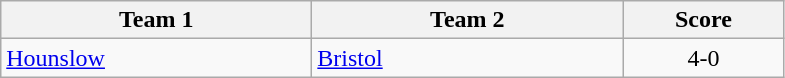<table class="wikitable" style="font-size: 100%">
<tr>
<th width=200>Team 1</th>
<th width=200>Team 2</th>
<th width=100>Score</th>
</tr>
<tr>
<td><a href='#'>Hounslow</a></td>
<td><a href='#'>Bristol</a></td>
<td align=center>4-0</td>
</tr>
</table>
